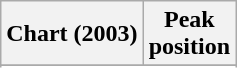<table class="wikitable sortable plainrowheaders" style="text-align:center">
<tr>
<th scope="col">Chart (2003)</th>
<th scope="col">Peak<br>position</th>
</tr>
<tr>
</tr>
<tr>
</tr>
<tr>
</tr>
</table>
